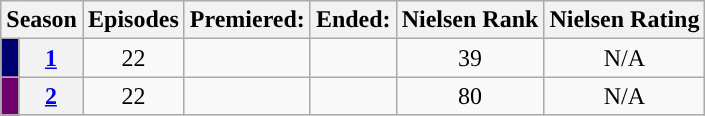<table class="wikitable" style="text-align:center">
<tr>
<th colspan=2>Season</th>
<th>Episodes</th>
<th>Premiered:</th>
<th>Ended:</th>
<th>Nielsen Rank</th>
<th>Nielsen Rating</th>
</tr>
<tr>
<td style="width:5px; background:#000070"></td>
<th><a href='#'>1</a></th>
<td>22</td>
<td></td>
<td></td>
<td style="text-align:center:">39</td>
<td>N/A</td>
</tr>
<tr>
<td bgcolor="700070"></td>
<th><a href='#'>2</a></th>
<td>22</td>
<td></td>
<td></td>
<td style="text-align:center:">80</td>
<td>N/A</td>
</tr>
</table>
